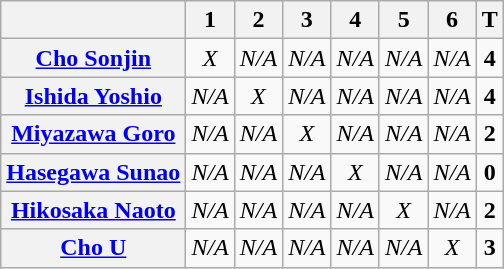<table class="wikitable" style="text-align:center;">
<tr>
<th></th>
<th>1</th>
<th>2</th>
<th>3</th>
<th>4</th>
<th>5</th>
<th>6</th>
<th>T</th>
</tr>
<tr>
<th><a href='#'>Cho Sonjin</a></th>
<td><em>X</em></td>
<td><em>N/A</em></td>
<td><em>N/A</em></td>
<td><em>N/A</em></td>
<td><em>N/A</em></td>
<td><em>N/A</em></td>
<td><strong>4</strong></td>
</tr>
<tr>
<th><a href='#'>Ishida Yoshio</a></th>
<td><em>N/A</em></td>
<td><em>X</em></td>
<td><em>N/A</em></td>
<td><em>N/A</em></td>
<td><em>N/A</em></td>
<td><em>N/A</em></td>
<td><strong>4</strong></td>
</tr>
<tr>
<th><a href='#'>Miyazawa Goro</a></th>
<td><em>N/A</em></td>
<td><em>N/A</em></td>
<td><em>X</em></td>
<td><em>N/A</em></td>
<td><em>N/A</em></td>
<td><em>N/A</em></td>
<td><strong>2</strong></td>
</tr>
<tr>
<th><a href='#'>Hasegawa Sunao</a></th>
<td><em>N/A</em></td>
<td><em>N/A</em></td>
<td><em>N/A</em></td>
<td><em>X</em></td>
<td><em>N/A</em></td>
<td><em>N/A</em></td>
<td><strong>0</strong></td>
</tr>
<tr>
<th><a href='#'>Hikosaka Naoto</a></th>
<td><em>N/A</em></td>
<td><em>N/A</em></td>
<td><em>N/A</em></td>
<td><em>N/A</em></td>
<td><em>X</em></td>
<td><em>N/A</em></td>
<td><strong>2</strong></td>
</tr>
<tr>
<th><a href='#'>Cho U</a></th>
<td><em>N/A</em></td>
<td><em>N/A</em></td>
<td><em>N/A</em></td>
<td><em>N/A</em></td>
<td><em>N/A</em></td>
<td><em>X</em></td>
<td><strong>3</strong></td>
</tr>
</table>
